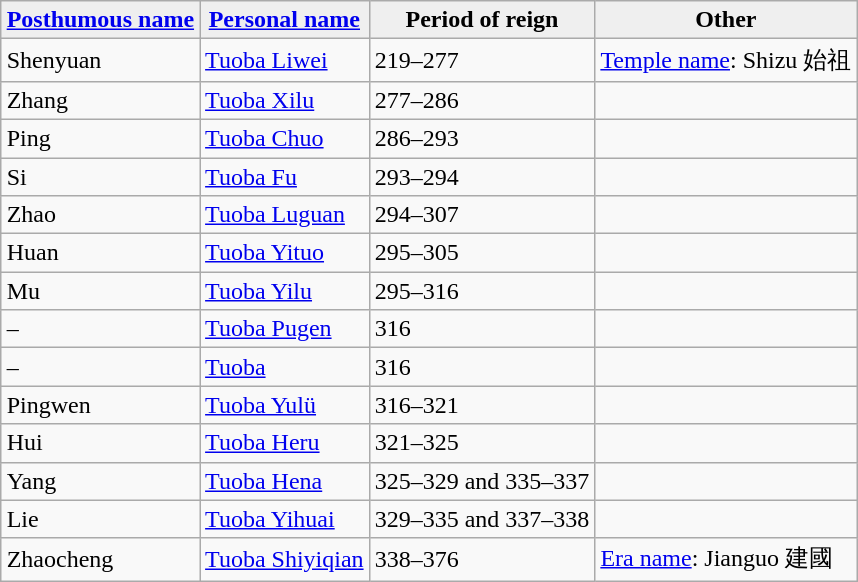<table class="wikitable" style="margin-left: auto; margin-right: auto; border: none;">
<tr>
<th style="background:#efefef;"><a href='#'>Posthumous name</a></th>
<th style="background:#efefef;"><a href='#'>Personal name</a></th>
<th style="background:#efefef;">Period of reign</th>
<th style="background:#efefef;">Other</th>
</tr>
<tr>
<td>Shenyuan</td>
<td><a href='#'>Tuoba Liwei</a></td>
<td>219–277</td>
<td><a href='#'>Temple name</a>: Shizu 始祖</td>
</tr>
<tr>
<td>Zhang</td>
<td><a href='#'>Tuoba Xilu</a></td>
<td>277–286</td>
<td></td>
</tr>
<tr>
<td>Ping</td>
<td><a href='#'>Tuoba Chuo</a></td>
<td>286–293</td>
<td></td>
</tr>
<tr>
<td>Si</td>
<td><a href='#'>Tuoba Fu</a></td>
<td>293–294</td>
<td></td>
</tr>
<tr>
<td>Zhao</td>
<td><a href='#'>Tuoba Luguan</a></td>
<td>294–307</td>
<td></td>
</tr>
<tr>
<td>Huan</td>
<td><a href='#'>Tuoba Yituo</a></td>
<td>295–305</td>
<td></td>
</tr>
<tr>
<td>Mu</td>
<td><a href='#'>Tuoba Yilu</a></td>
<td>295–316</td>
<td></td>
</tr>
<tr>
<td>–</td>
<td><a href='#'>Tuoba Pugen</a></td>
<td>316</td>
<td></td>
</tr>
<tr>
<td>–</td>
<td><a href='#'>Tuoba</a></td>
<td>316</td>
<td></td>
</tr>
<tr>
<td>Pingwen</td>
<td><a href='#'>Tuoba Yulü</a></td>
<td>316–321</td>
<td></td>
</tr>
<tr>
<td>Hui</td>
<td><a href='#'>Tuoba Heru</a></td>
<td>321–325</td>
<td></td>
</tr>
<tr>
<td>Yang</td>
<td><a href='#'>Tuoba Hena</a></td>
<td>325–329 and 335–337</td>
<td></td>
</tr>
<tr>
<td>Lie</td>
<td><a href='#'>Tuoba Yihuai</a></td>
<td>329–335 and 337–338</td>
<td></td>
</tr>
<tr>
<td>Zhaocheng</td>
<td><a href='#'>Tuoba Shiyiqian</a></td>
<td>338–376</td>
<td><a href='#'>Era name</a>: Jianguo 建國</td>
</tr>
</table>
